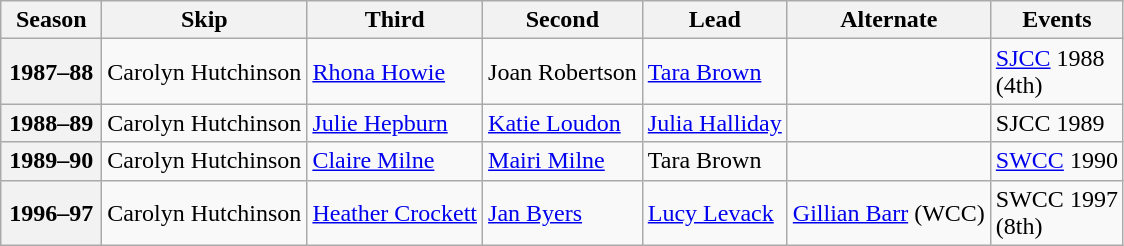<table class="wikitable">
<tr>
<th scope="col" width=60>Season</th>
<th scope="col">Skip</th>
<th scope="col">Third</th>
<th scope="col">Second</th>
<th scope="col">Lead</th>
<th scope="col">Alternate</th>
<th scope="col">Events</th>
</tr>
<tr>
<th scope="row">1987–88</th>
<td>Carolyn Hutchinson</td>
<td><a href='#'>Rhona Howie</a></td>
<td>Joan Robertson</td>
<td><a href='#'>Tara Brown</a></td>
<td></td>
<td><a href='#'>SJCC</a> 1988 <br> (4th)</td>
</tr>
<tr>
<th scope="row">1988–89</th>
<td>Carolyn Hutchinson</td>
<td><a href='#'>Julie Hepburn</a></td>
<td><a href='#'>Katie Loudon</a></td>
<td><a href='#'>Julia Halliday</a></td>
<td></td>
<td>SJCC 1989 <br> </td>
</tr>
<tr>
<th scope="row">1989–90</th>
<td>Carolyn Hutchinson</td>
<td><a href='#'>Claire Milne</a></td>
<td><a href='#'>Mairi Milne</a></td>
<td>Tara Brown</td>
<td></td>
<td><a href='#'>SWCC</a> 1990 <br> </td>
</tr>
<tr>
<th scope="row">1996–97</th>
<td>Carolyn Hutchinson</td>
<td><a href='#'>Heather Crockett</a></td>
<td><a href='#'>Jan Byers</a></td>
<td><a href='#'>Lucy Levack</a></td>
<td><a href='#'>Gillian Barr</a> (WCC)</td>
<td>SWCC 1997 <br> (8th)</td>
</tr>
</table>
